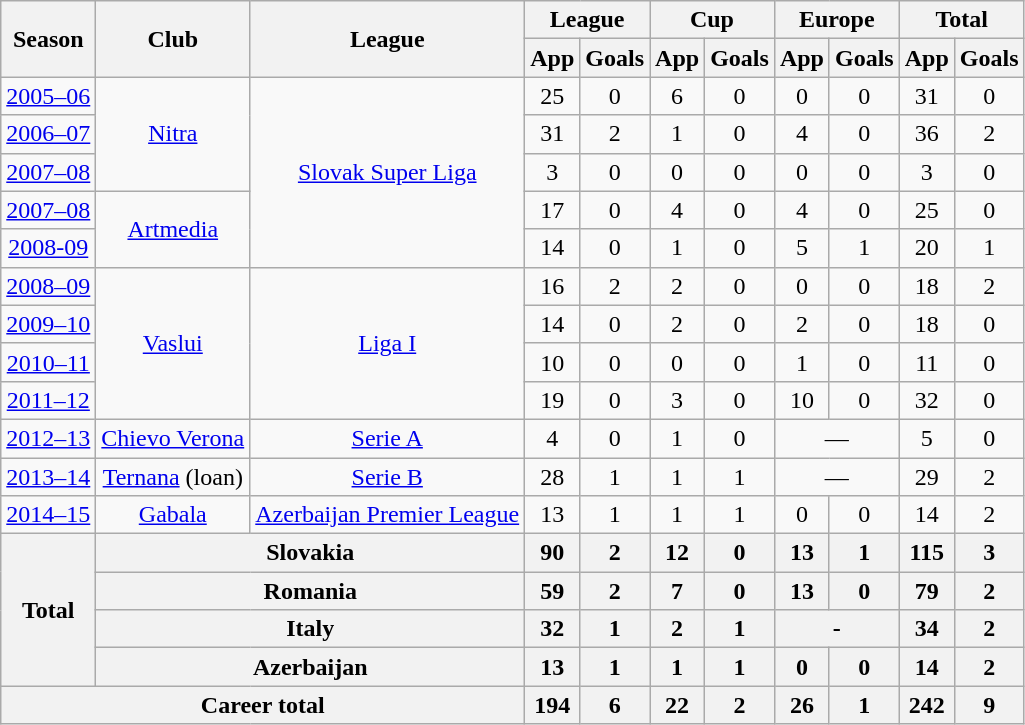<table class="wikitable">
<tr align=center>
<th rowspan=2>Season</th>
<th ! rowspan=2>Club</th>
<th ! rowspan=2>League</th>
<th ! colspan=2>League</th>
<th ! colspan=2>Cup</th>
<th ! colspan=2>Europe</th>
<th colspan=3>Total</th>
</tr>
<tr align=center>
<th>App</th>
<th>Goals</th>
<th>App</th>
<th>Goals</th>
<th>App</th>
<th>Goals</th>
<th>App</th>
<th>Goals</th>
</tr>
<tr align=center>
<td><a href='#'>2005–06</a></td>
<td rowspan="3"><a href='#'>Nitra</a></td>
<td rowspan="5"><a href='#'>Slovak Super Liga</a></td>
<td>25</td>
<td>0</td>
<td>6</td>
<td>0</td>
<td>0</td>
<td>0</td>
<td>31</td>
<td>0</td>
</tr>
<tr align=center>
<td><a href='#'>2006–07</a></td>
<td>31</td>
<td>2</td>
<td>1</td>
<td>0</td>
<td>4</td>
<td>0</td>
<td>36</td>
<td>2</td>
</tr>
<tr align=center>
<td><a href='#'>2007–08</a></td>
<td>3</td>
<td>0</td>
<td>0</td>
<td>0</td>
<td>0</td>
<td>0</td>
<td>3</td>
<td>0</td>
</tr>
<tr align=center>
<td><a href='#'>2007–08</a></td>
<td rowspan="2"><a href='#'>Artmedia</a></td>
<td>17</td>
<td>0</td>
<td>4</td>
<td>0</td>
<td>4</td>
<td>0</td>
<td>25</td>
<td>0</td>
</tr>
<tr align=center>
<td><a href='#'>2008-09</a></td>
<td>14</td>
<td>0</td>
<td>1</td>
<td>0</td>
<td>5</td>
<td>1</td>
<td>20</td>
<td>1</td>
</tr>
<tr align=center>
<td><a href='#'>2008–09</a></td>
<td rowspan="4"><a href='#'>Vaslui</a></td>
<td rowspan="4"><a href='#'>Liga I</a></td>
<td>16</td>
<td>2</td>
<td>2</td>
<td>0</td>
<td>0</td>
<td>0</td>
<td>18</td>
<td>2</td>
</tr>
<tr align=center>
<td><a href='#'>2009–10</a></td>
<td>14</td>
<td>0</td>
<td>2</td>
<td>0</td>
<td>2</td>
<td>0</td>
<td>18</td>
<td>0</td>
</tr>
<tr align=center>
<td><a href='#'>2010–11</a></td>
<td>10</td>
<td>0</td>
<td>0</td>
<td>0</td>
<td>1</td>
<td>0</td>
<td>11</td>
<td>0</td>
</tr>
<tr align=center>
<td><a href='#'>2011–12</a></td>
<td>19</td>
<td>0</td>
<td>3</td>
<td>0</td>
<td>10</td>
<td>0</td>
<td>32</td>
<td>0</td>
</tr>
<tr align=center>
<td><a href='#'>2012–13</a></td>
<td><a href='#'>Chievo Verona</a></td>
<td><a href='#'>Serie A</a></td>
<td>4</td>
<td>0</td>
<td>1</td>
<td>0</td>
<td colspan="2">—</td>
<td>5</td>
<td>0</td>
</tr>
<tr align=center>
<td><a href='#'>2013–14</a></td>
<td><a href='#'>Ternana</a> (loan)</td>
<td><a href='#'>Serie B</a></td>
<td>28</td>
<td>1</td>
<td>1</td>
<td>1</td>
<td colspan="2">—</td>
<td>29</td>
<td>2</td>
</tr>
<tr align=center>
<td><a href='#'>2014–15</a></td>
<td><a href='#'>Gabala</a></td>
<td><a href='#'>Azerbaijan Premier League</a></td>
<td>13</td>
<td>1</td>
<td>1</td>
<td>1</td>
<td>0</td>
<td>0</td>
<td>14</td>
<td>2</td>
</tr>
<tr>
<th rowspan=4>Total</th>
<th colspan=2>Slovakia</th>
<th>90</th>
<th>2</th>
<th>12</th>
<th>0</th>
<th>13</th>
<th>1</th>
<th>115</th>
<th>3</th>
</tr>
<tr>
<th colspan=2>Romania</th>
<th>59</th>
<th>2</th>
<th>7</th>
<th>0</th>
<th>13</th>
<th>0</th>
<th>79</th>
<th>2</th>
</tr>
<tr>
<th colspan=2>Italy</th>
<th>32</th>
<th>1</th>
<th>2</th>
<th>1</th>
<th colspan="2">-</th>
<th>34</th>
<th>2</th>
</tr>
<tr>
<th colspan=2>Azerbaijan</th>
<th>13</th>
<th>1</th>
<th>1</th>
<th>1</th>
<th>0</th>
<th>0</th>
<th>14</th>
<th>2</th>
</tr>
<tr>
<th colspan=3>Career total</th>
<th>194</th>
<th>6</th>
<th>22</th>
<th>2</th>
<th>26</th>
<th>1</th>
<th>242</th>
<th>9</th>
</tr>
</table>
